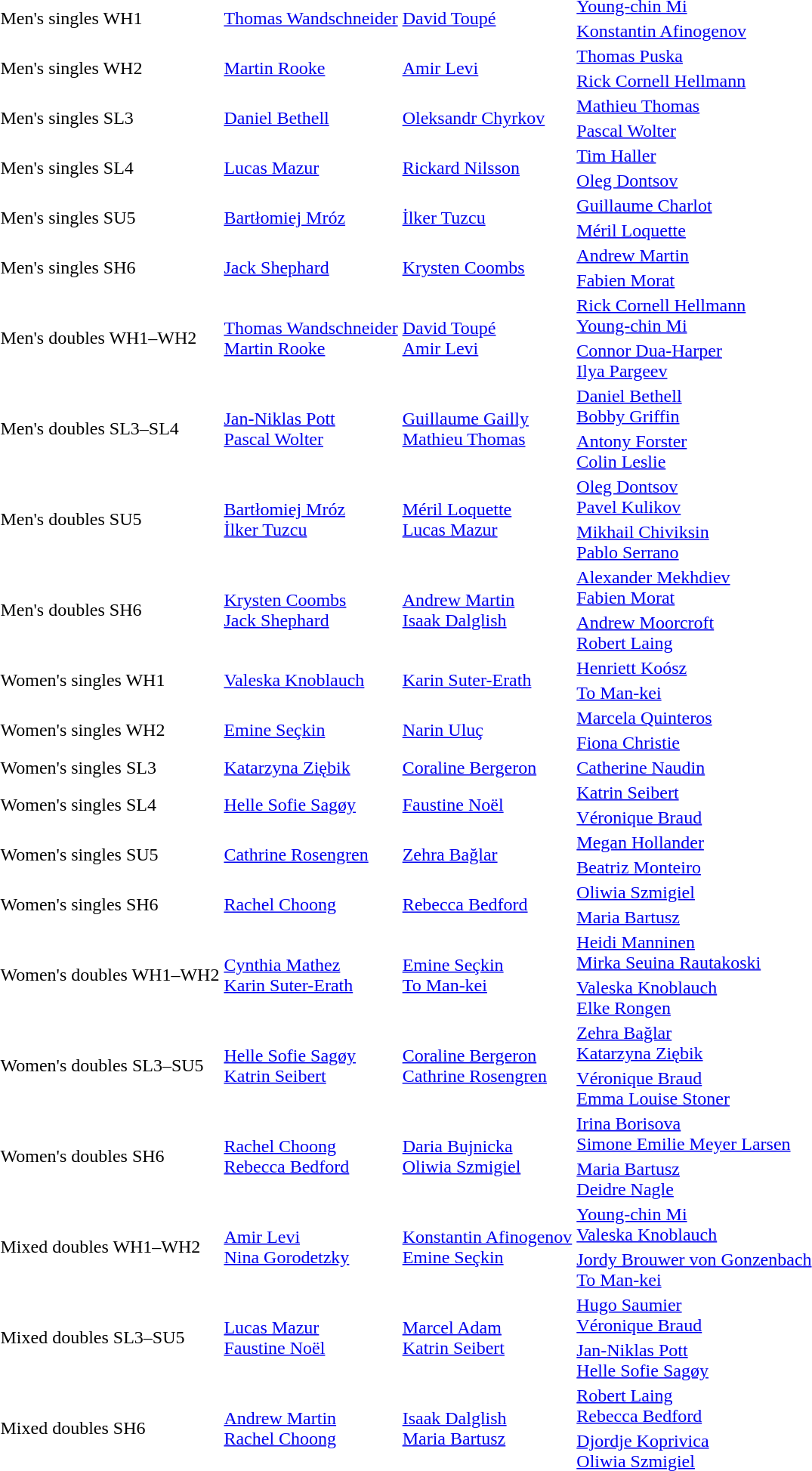<table>
<tr>
<td rowspan="2">Men's singles WH1</td>
<td rowspan="2"> <a href='#'>Thomas Wandschneider</a></td>
<td rowspan="2"> <a href='#'>David Toupé</a></td>
<td> <a href='#'>Young-chin Mi</a></td>
</tr>
<tr>
<td> <a href='#'>Konstantin Afinogenov</a></td>
</tr>
<tr>
<td rowspan="2">Men's singles WH2</td>
<td rowspan="2"> <a href='#'>Martin Rooke</a></td>
<td rowspan="2"> <a href='#'>Amir Levi</a></td>
<td> <a href='#'>Thomas Puska</a></td>
</tr>
<tr>
<td> <a href='#'>Rick Cornell Hellmann</a></td>
</tr>
<tr>
<td rowspan="2">Men's singles SL3</td>
<td rowspan="2"> <a href='#'>Daniel Bethell</a></td>
<td rowspan="2"> <a href='#'>Oleksandr Chyrkov</a></td>
<td> <a href='#'>Mathieu Thomas</a></td>
</tr>
<tr>
<td> <a href='#'>Pascal Wolter</a></td>
</tr>
<tr>
<td rowspan="2">Men's singles SL4</td>
<td rowspan="2"> <a href='#'>Lucas Mazur</a></td>
<td rowspan="2"> <a href='#'>Rickard Nilsson</a></td>
<td> <a href='#'>Tim Haller</a></td>
</tr>
<tr>
<td> <a href='#'>Oleg Dontsov</a></td>
</tr>
<tr>
<td rowspan="2">Men's singles SU5</td>
<td rowspan="2"> <a href='#'>Bartłomiej Mróz</a></td>
<td rowspan="2"> <a href='#'>İlker Tuzcu</a></td>
<td> <a href='#'>Guillaume Charlot</a></td>
</tr>
<tr>
<td> <a href='#'>Méril Loquette</a></td>
</tr>
<tr>
<td rowspan="2">Men's singles SH6</td>
<td rowspan="2"> <a href='#'>Jack Shephard</a></td>
<td rowspan="2"> <a href='#'>Krysten Coombs</a></td>
<td> <a href='#'>Andrew Martin</a></td>
</tr>
<tr>
<td> <a href='#'>Fabien Morat</a></td>
</tr>
<tr>
<td rowspan="2">Men's doubles WH1–WH2</td>
<td rowspan="2"> <a href='#'>Thomas Wandschneider</a> <br> <a href='#'>Martin Rooke</a></td>
<td rowspan="2"> <a href='#'>David Toupé</a> <br> <a href='#'>Amir Levi</a></td>
<td> <a href='#'>Rick Cornell Hellmann</a><br> <a href='#'>Young-chin Mi</a></td>
</tr>
<tr>
<td> <a href='#'>Connor Dua-Harper</a> <br> <a href='#'>Ilya Pargeev</a></td>
</tr>
<tr>
<td rowspan="2">Men's doubles SL3–SL4</td>
<td rowspan="2"> <a href='#'>Jan-Niklas Pott</a><br> <a href='#'>Pascal Wolter</a></td>
<td rowspan="2"> <a href='#'>Guillaume Gailly</a><br> <a href='#'>Mathieu Thomas</a></td>
<td> <a href='#'>Daniel Bethell</a><br> <a href='#'>Bobby Griffin</a></td>
</tr>
<tr>
<td> <a href='#'>Antony Forster</a><br> <a href='#'>Colin Leslie</a></td>
</tr>
<tr>
<td rowspan="2">Men's doubles SU5</td>
<td rowspan="2"> <a href='#'>Bartłomiej Mróz</a><br> <a href='#'>İlker Tuzcu</a></td>
<td rowspan="2"> <a href='#'>Méril Loquette</a><br> <a href='#'>Lucas Mazur</a></td>
<td> <a href='#'>Oleg Dontsov</a><br> <a href='#'>Pavel Kulikov</a></td>
</tr>
<tr>
<td> <a href='#'>Mikhail Chiviksin</a><br> <a href='#'>Pablo Serrano</a></td>
</tr>
<tr>
<td rowspan="2">Men's doubles SH6</td>
<td rowspan="2"> <a href='#'>Krysten Coombs</a><br> <a href='#'>Jack Shephard</a></td>
<td rowspan="2"> <a href='#'>Andrew Martin</a><br> <a href='#'>Isaak Dalglish</a></td>
<td> <a href='#'>Alexander Mekhdiev</a><br> <a href='#'>Fabien Morat</a></td>
</tr>
<tr>
<td> <a href='#'>Andrew Moorcroft</a><br> <a href='#'>Robert Laing</a></td>
</tr>
<tr>
<td rowspan="2">Women's singles WH1</td>
<td rowspan="2"> <a href='#'>Valeska Knoblauch</a></td>
<td rowspan="2"> <a href='#'>Karin Suter-Erath</a></td>
<td> <a href='#'>Henriett Koósz</a></td>
</tr>
<tr>
<td> <a href='#'>To Man-kei</a></td>
</tr>
<tr>
<td rowspan="2">Women's singles WH2</td>
<td rowspan="2"> <a href='#'>Emine Seçkin</a></td>
<td rowspan="2"> <a href='#'>Narin Uluç</a></td>
<td> <a href='#'>Marcela Quinteros</a></td>
</tr>
<tr>
<td> <a href='#'>Fiona Christie</a></td>
</tr>
<tr>
<td>Women's singles SL3</td>
<td> <a href='#'>Katarzyna Ziębik</a></td>
<td> <a href='#'>Coraline Bergeron</a></td>
<td> <a href='#'>Catherine Naudin</a></td>
</tr>
<tr>
<td rowspan="2">Women's singles SL4</td>
<td rowspan="2"> <a href='#'>Helle Sofie Sagøy</a></td>
<td rowspan="2"> <a href='#'>Faustine Noël</a></td>
<td> <a href='#'>Katrin Seibert</a></td>
</tr>
<tr>
<td> <a href='#'>Véronique Braud</a></td>
</tr>
<tr>
<td rowspan="2">Women's singles SU5</td>
<td rowspan="2"> <a href='#'>Cathrine Rosengren</a></td>
<td rowspan="2"> <a href='#'>Zehra Bağlar</a></td>
<td> <a href='#'>Megan Hollander</a></td>
</tr>
<tr>
<td> <a href='#'>Beatriz Monteiro</a></td>
</tr>
<tr>
<td rowspan="2">Women's singles SH6</td>
<td rowspan="2"> <a href='#'>Rachel Choong</a></td>
<td rowspan="2"> <a href='#'>Rebecca Bedford</a></td>
<td> <a href='#'>Oliwia Szmigiel</a></td>
</tr>
<tr>
<td> <a href='#'>Maria Bartusz</a></td>
</tr>
<tr>
<td rowspan="2">Women's doubles WH1–WH2</td>
<td rowspan="2"> <a href='#'>Cynthia Mathez</a> <br> <a href='#'>Karin Suter-Erath</a></td>
<td rowspan="2"> <a href='#'>Emine Seçkin</a> <br> <a href='#'>To Man-kei</a></td>
<td> <a href='#'>Heidi Manninen</a> <br> <a href='#'>Mirka Seuina Rautakoski</a></td>
</tr>
<tr>
<td> <a href='#'>Valeska Knoblauch</a> <br> <a href='#'>Elke Rongen</a></td>
</tr>
<tr>
<td rowspan="2">Women's doubles SL3–SU5</td>
<td rowspan="2"> <a href='#'>Helle Sofie Sagøy</a> <br> <a href='#'>Katrin Seibert</a></td>
<td rowspan="2"> <a href='#'>Coraline Bergeron</a> <br> <a href='#'>Cathrine Rosengren</a></td>
<td> <a href='#'>Zehra Bağlar</a> <br> <a href='#'>Katarzyna Ziębik</a></td>
</tr>
<tr>
<td> <a href='#'>Véronique Braud</a> <br> <a href='#'>Emma Louise Stoner</a></td>
</tr>
<tr>
<td rowspan="2">Women's doubles SH6</td>
<td rowspan="2"> <a href='#'>Rachel Choong</a> <br> <a href='#'>Rebecca Bedford</a></td>
<td rowspan="2"> <a href='#'>Daria Bujnicka</a> <br> <a href='#'>Oliwia Szmigiel</a></td>
<td> <a href='#'>Irina Borisova</a> <br> <a href='#'>Simone Emilie Meyer Larsen</a></td>
</tr>
<tr>
<td> <a href='#'>Maria Bartusz</a> <br> <a href='#'>Deidre Nagle</a></td>
</tr>
<tr>
<td rowspan="2">Mixed doubles WH1–WH2</td>
<td rowspan="2"> <a href='#'>Amir Levi</a> <br> <a href='#'>Nina Gorodetzky</a></td>
<td rowspan="2"> <a href='#'>Konstantin Afinogenov</a> <br> <a href='#'>Emine Seçkin</a></td>
<td> <a href='#'>Young-chin Mi</a><br> <a href='#'>Valeska Knoblauch</a></td>
</tr>
<tr>
<td> <a href='#'>Jordy Brouwer von Gonzenbach</a><br> <a href='#'>To Man-kei</a></td>
</tr>
<tr>
<td rowspan="2">Mixed doubles SL3–SU5</td>
<td rowspan="2"> <a href='#'>Lucas Mazur</a> <br> <a href='#'>Faustine Noël</a></td>
<td rowspan="2"> <a href='#'>Marcel Adam</a> <br> <a href='#'>Katrin Seibert</a></td>
<td> <a href='#'>Hugo Saumier</a><br> <a href='#'>Véronique Braud</a></td>
</tr>
<tr>
<td> <a href='#'>Jan-Niklas Pott</a><br> <a href='#'>Helle Sofie Sagøy</a></td>
</tr>
<tr>
<td rowspan="2">Mixed doubles SH6</td>
<td rowspan="2"> <a href='#'>Andrew Martin</a> <br> <a href='#'>Rachel Choong</a></td>
<td rowspan="2"> <a href='#'>Isaak Dalglish</a> <br> <a href='#'>Maria Bartusz</a></td>
<td> <a href='#'>Robert Laing</a><br> <a href='#'>Rebecca Bedford</a></td>
</tr>
<tr>
<td> <a href='#'>Djordje Koprivica</a><br> <a href='#'>Oliwia Szmigiel</a></td>
</tr>
</table>
